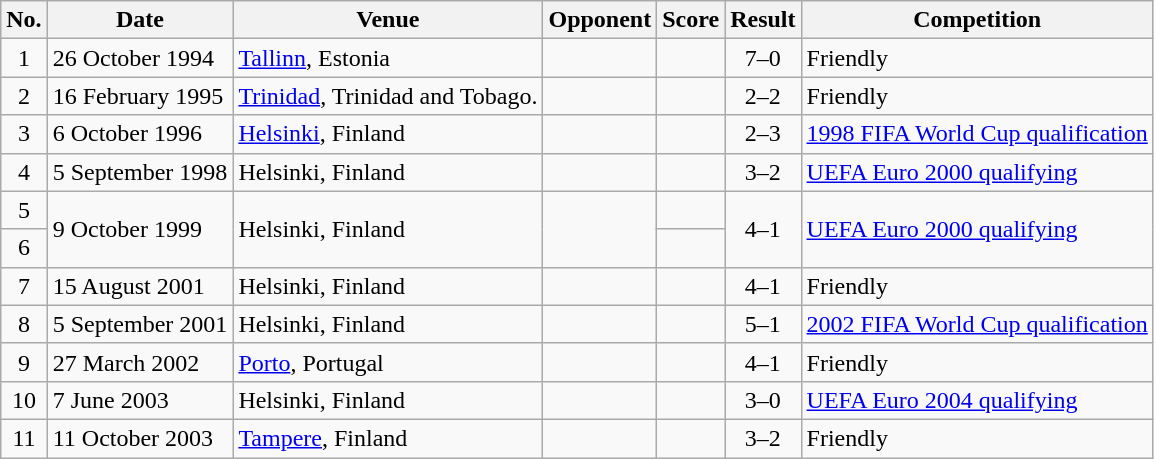<table class="wikitable sortable">
<tr>
<th scope="col">No.</th>
<th scope="col">Date</th>
<th scope="col">Venue</th>
<th scope="col">Opponent</th>
<th scope="col">Score</th>
<th scope="col">Result</th>
<th scope="col">Competition</th>
</tr>
<tr>
<td align="center">1</td>
<td>26 October 1994</td>
<td><a href='#'>Tallinn</a>, Estonia</td>
<td></td>
<td></td>
<td align="center">7–0</td>
<td>Friendly</td>
</tr>
<tr>
<td align="center">2</td>
<td>16 February 1995</td>
<td><a href='#'>Trinidad</a>, Trinidad and Tobago.</td>
<td></td>
<td></td>
<td align="center">2–2</td>
<td>Friendly</td>
</tr>
<tr>
<td align="center">3</td>
<td>6 October 1996</td>
<td><a href='#'>Helsinki</a>, Finland</td>
<td></td>
<td></td>
<td align="center">2–3</td>
<td><a href='#'>1998 FIFA World Cup qualification</a></td>
</tr>
<tr>
<td align="center">4</td>
<td>5 September 1998</td>
<td>Helsinki, Finland</td>
<td></td>
<td></td>
<td align="center">3–2</td>
<td><a href='#'>UEFA Euro 2000 qualifying</a></td>
</tr>
<tr>
<td align="center">5</td>
<td rowspan="2">9 October 1999</td>
<td rowspan="2">Helsinki, Finland</td>
<td rowspan="2"></td>
<td></td>
<td rowspan="2" align="center">4–1</td>
<td rowspan="2"><a href='#'>UEFA Euro 2000 qualifying</a></td>
</tr>
<tr>
<td align="center">6</td>
<td></td>
</tr>
<tr>
<td align="center">7</td>
<td>15 August 2001</td>
<td>Helsinki, Finland</td>
<td></td>
<td></td>
<td align="center">4–1</td>
<td>Friendly</td>
</tr>
<tr>
<td align="center">8</td>
<td>5 September 2001</td>
<td>Helsinki, Finland</td>
<td></td>
<td></td>
<td align="center">5–1</td>
<td><a href='#'>2002 FIFA World Cup qualification</a></td>
</tr>
<tr>
<td align="center">9</td>
<td>27 March 2002</td>
<td><a href='#'>Porto</a>, Portugal</td>
<td></td>
<td></td>
<td align="center">4–1</td>
<td>Friendly</td>
</tr>
<tr>
<td align="center">10</td>
<td>7 June 2003</td>
<td>Helsinki, Finland</td>
<td></td>
<td></td>
<td align="center">3–0</td>
<td><a href='#'>UEFA Euro 2004 qualifying</a></td>
</tr>
<tr>
<td align="center">11</td>
<td>11 October 2003</td>
<td><a href='#'>Tampere</a>, Finland</td>
<td></td>
<td></td>
<td align="center">3–2</td>
<td>Friendly</td>
</tr>
</table>
